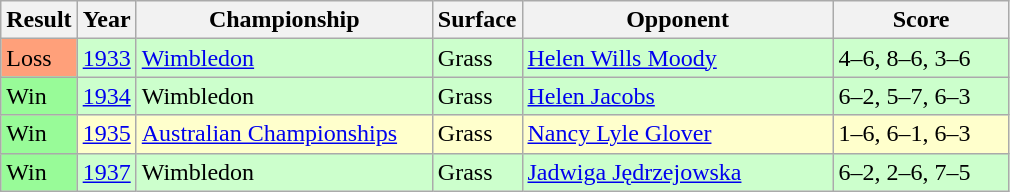<table class='sortable wikitable'>
<tr>
<th style="width:40px">Result</th>
<th style="width:30px">Year</th>
<th style="width:190px">Championship</th>
<th style="width:50px">Surface</th>
<th style="width:200px">Opponent</th>
<th style="width:110px" class="unsortable">Score</th>
</tr>
<tr style="background:#cfc;">
<td style="background:#ffa07a;">Loss</td>
<td><a href='#'>1933</a></td>
<td><a href='#'>Wimbledon</a></td>
<td>Grass</td>
<td> <a href='#'>Helen Wills Moody</a></td>
<td>4–6, 8–6, 3–6</td>
</tr>
<tr style="background:#cfc;">
<td style="background:#98fb98;">Win</td>
<td><a href='#'>1934</a></td>
<td>Wimbledon</td>
<td>Grass</td>
<td> <a href='#'>Helen Jacobs</a></td>
<td>6–2, 5–7, 6–3</td>
</tr>
<tr style="background:#ffc;">
<td style="background:#98fb98;">Win</td>
<td><a href='#'>1935</a></td>
<td><a href='#'>Australian Championships</a></td>
<td>Grass</td>
<td> <a href='#'>Nancy Lyle Glover</a></td>
<td>1–6, 6–1, 6–3</td>
</tr>
<tr style="background:#cfc;">
<td style="background:#98fb98;">Win</td>
<td><a href='#'>1937</a></td>
<td>Wimbledon</td>
<td>Grass</td>
<td> <a href='#'>Jadwiga Jędrzejowska</a></td>
<td>6–2, 2–6, 7–5</td>
</tr>
</table>
